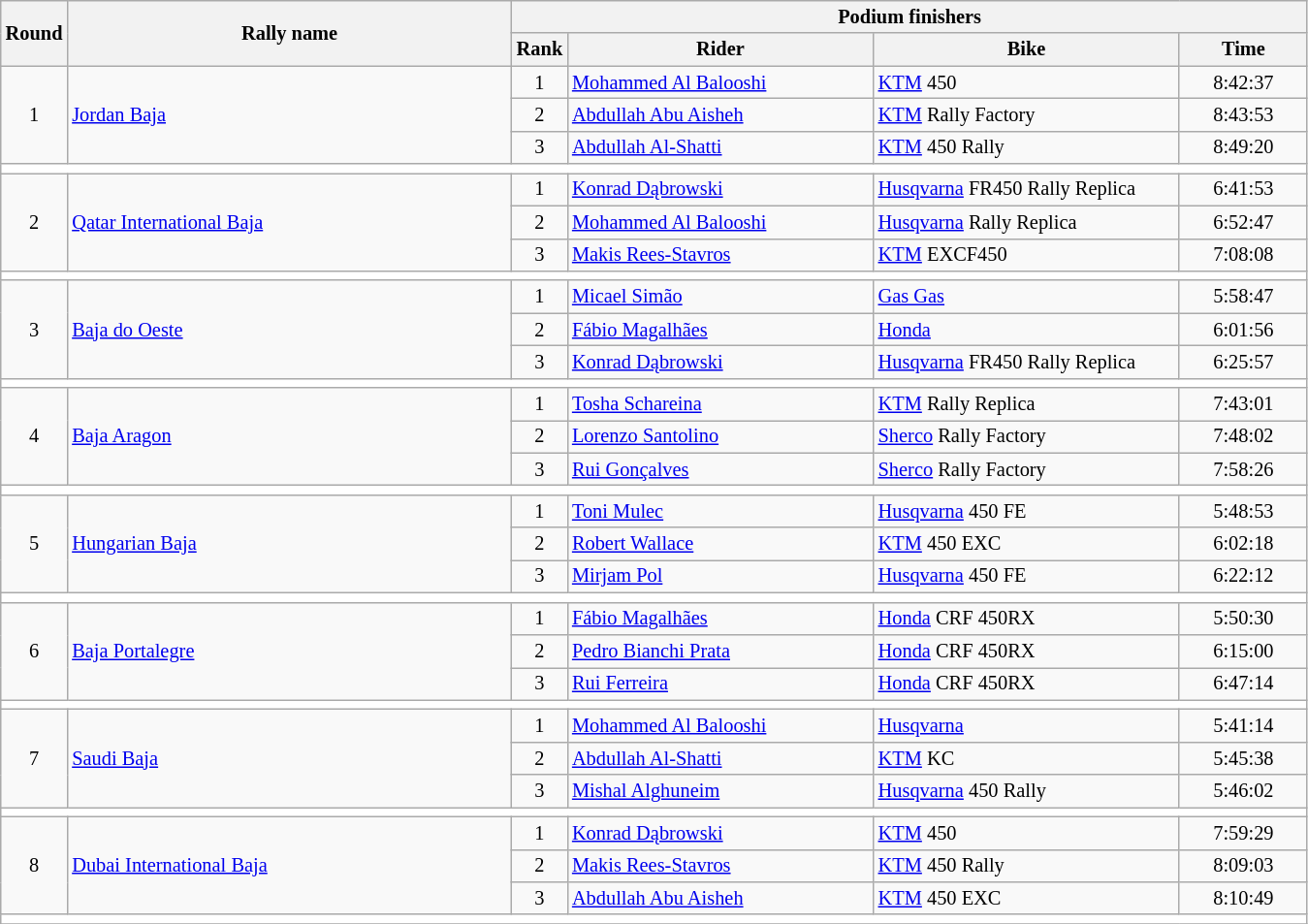<table class="wikitable" style="font-size:85%;">
<tr>
<th rowspan=2>Round</th>
<th style="width:22em" rowspan=2>Rally name</th>
<th colspan=4>Podium finishers</th>
</tr>
<tr>
<th>Rank</th>
<th style="width:15em">Rider</th>
<th style="width:15em">Bike</th>
<th style="width:6em">Time</th>
</tr>
<tr>
<td rowspan=3 align=center>1</td>
<td rowspan=3> <a href='#'>Jordan Baja</a></td>
<td align=center>1</td>
<td> <a href='#'>Mohammed Al Balooshi</a></td>
<td><a href='#'>KTM</a> 450</td>
<td align=center>8:42:37</td>
</tr>
<tr>
<td align=center>2</td>
<td> <a href='#'>Abdullah Abu Aisheh</a></td>
<td><a href='#'>KTM</a> Rally Factory</td>
<td align=center>8:43:53</td>
</tr>
<tr>
<td align=center>3</td>
<td> <a href='#'>Abdullah Al-Shatti</a></td>
<td><a href='#'>KTM</a> 450 Rally</td>
<td align=center>8:49:20</td>
</tr>
<tr style="background:white;">
<td colspan="6"></td>
</tr>
<tr>
<td rowspan=3 align=center>2</td>
<td rowspan=3> <a href='#'>Qatar International Baja</a></td>
<td align=center>1</td>
<td> <a href='#'>Konrad Dąbrowski</a></td>
<td><a href='#'>Husqvarna</a> FR450 Rally Replica</td>
<td align=center>6:41:53</td>
</tr>
<tr>
<td align=center>2</td>
<td> <a href='#'>Mohammed Al Balooshi</a></td>
<td><a href='#'>Husqvarna</a> Rally Replica</td>
<td align=center>6:52:47</td>
</tr>
<tr>
<td align=center>3</td>
<td> <a href='#'>Makis Rees-Stavros</a></td>
<td><a href='#'>KTM</a> EXCF450</td>
<td align=center>7:08:08</td>
</tr>
<tr style="background:white;">
<td colspan="6"></td>
</tr>
<tr>
<td rowspan=3 align=center>3</td>
<td rowspan=3> <a href='#'>Baja do Oeste</a></td>
<td align=center>1</td>
<td> <a href='#'>Micael Simão</a></td>
<td><a href='#'>Gas Gas</a></td>
<td align=center>5:58:47</td>
</tr>
<tr>
<td align=center>2</td>
<td> <a href='#'>Fábio Magalhães</a></td>
<td><a href='#'>Honda</a></td>
<td align=center>6:01:56</td>
</tr>
<tr>
<td align=center>3</td>
<td> <a href='#'>Konrad Dąbrowski</a></td>
<td><a href='#'>Husqvarna</a> FR450 Rally Replica</td>
<td align=center>6:25:57</td>
</tr>
<tr style="background:white;">
<td colspan="6"></td>
</tr>
<tr>
<td rowspan=3 align=center>4</td>
<td rowspan=3> <a href='#'>Baja Aragon</a></td>
<td align=center>1</td>
<td> <a href='#'>Tosha Schareina</a></td>
<td><a href='#'>KTM</a> Rally Replica</td>
<td align=center>7:43:01</td>
</tr>
<tr>
<td align=center>2</td>
<td> <a href='#'>Lorenzo Santolino</a></td>
<td><a href='#'>Sherco</a> Rally Factory</td>
<td align=center>7:48:02</td>
</tr>
<tr>
<td align=center>3</td>
<td> <a href='#'>Rui Gonçalves</a></td>
<td><a href='#'>Sherco</a> Rally Factory</td>
<td align=center>7:58:26</td>
</tr>
<tr style="background:white;">
<td colspan="6"></td>
</tr>
<tr>
<td rowspan=3 align=center>5</td>
<td rowspan=3> <a href='#'>Hungarian Baja</a></td>
<td align=center>1</td>
<td> <a href='#'>Toni Mulec</a></td>
<td><a href='#'>Husqvarna</a> 450 FE</td>
<td align=center>5:48:53</td>
</tr>
<tr>
<td align=center>2</td>
<td> <a href='#'>Robert Wallace</a></td>
<td><a href='#'>KTM</a> 450 EXC</td>
<td align=center>6:02:18</td>
</tr>
<tr>
<td align=center>3</td>
<td> <a href='#'>Mirjam Pol</a></td>
<td><a href='#'>Husqvarna</a> 450 FE</td>
<td align=center>6:22:12</td>
</tr>
<tr style="background:white;">
<td colspan="6"></td>
</tr>
<tr>
<td rowspan=3 align=center>6</td>
<td rowspan=3> <a href='#'>Baja Portalegre</a></td>
<td align=center>1</td>
<td> <a href='#'>Fábio Magalhães</a></td>
<td><a href='#'>Honda</a> CRF 450RX</td>
<td align=center>5:50:30</td>
</tr>
<tr>
<td align=center>2</td>
<td> <a href='#'>Pedro Bianchi Prata</a></td>
<td><a href='#'>Honda</a> CRF 450RX</td>
<td align=center>6:15:00</td>
</tr>
<tr>
<td align=center>3</td>
<td> <a href='#'>Rui Ferreira</a></td>
<td><a href='#'>Honda</a> CRF 450RX</td>
<td align=center>6:47:14</td>
</tr>
<tr style="background:white;">
<td colspan="6"></td>
</tr>
<tr>
<td rowspan=3 align=center>7</td>
<td rowspan=3> <a href='#'>Saudi Baja</a></td>
<td align=center>1</td>
<td> <a href='#'>Mohammed Al Balooshi</a></td>
<td><a href='#'>Husqvarna</a></td>
<td align=center>5:41:14</td>
</tr>
<tr>
<td align=center>2</td>
<td> <a href='#'>Abdullah Al-Shatti</a></td>
<td><a href='#'>KTM</a> KC</td>
<td align=center>5:45:38</td>
</tr>
<tr>
<td align=center>3</td>
<td> <a href='#'>Mishal Alghuneim</a></td>
<td><a href='#'>Husqvarna</a> 450 Rally</td>
<td align=center>5:46:02</td>
</tr>
<tr style="background:white;">
<td colspan="6"></td>
</tr>
<tr>
<td rowspan=3 align=center>8</td>
<td rowspan=3> <a href='#'>Dubai International Baja</a></td>
<td align=center>1</td>
<td> <a href='#'>Konrad Dąbrowski</a></td>
<td><a href='#'>KTM</a> 450</td>
<td align=center>7:59:29</td>
</tr>
<tr>
<td align=center>2</td>
<td> <a href='#'>Makis Rees-Stavros</a></td>
<td><a href='#'>KTM</a> 450 Rally</td>
<td align=center>8:09:03</td>
</tr>
<tr>
<td align=center>3</td>
<td> <a href='#'>Abdullah Abu Aisheh</a></td>
<td><a href='#'>KTM</a> 450 EXC</td>
<td align=center>8:10:49</td>
</tr>
<tr style="background:white;">
<td colspan="6"></td>
</tr>
<tr>
</tr>
</table>
